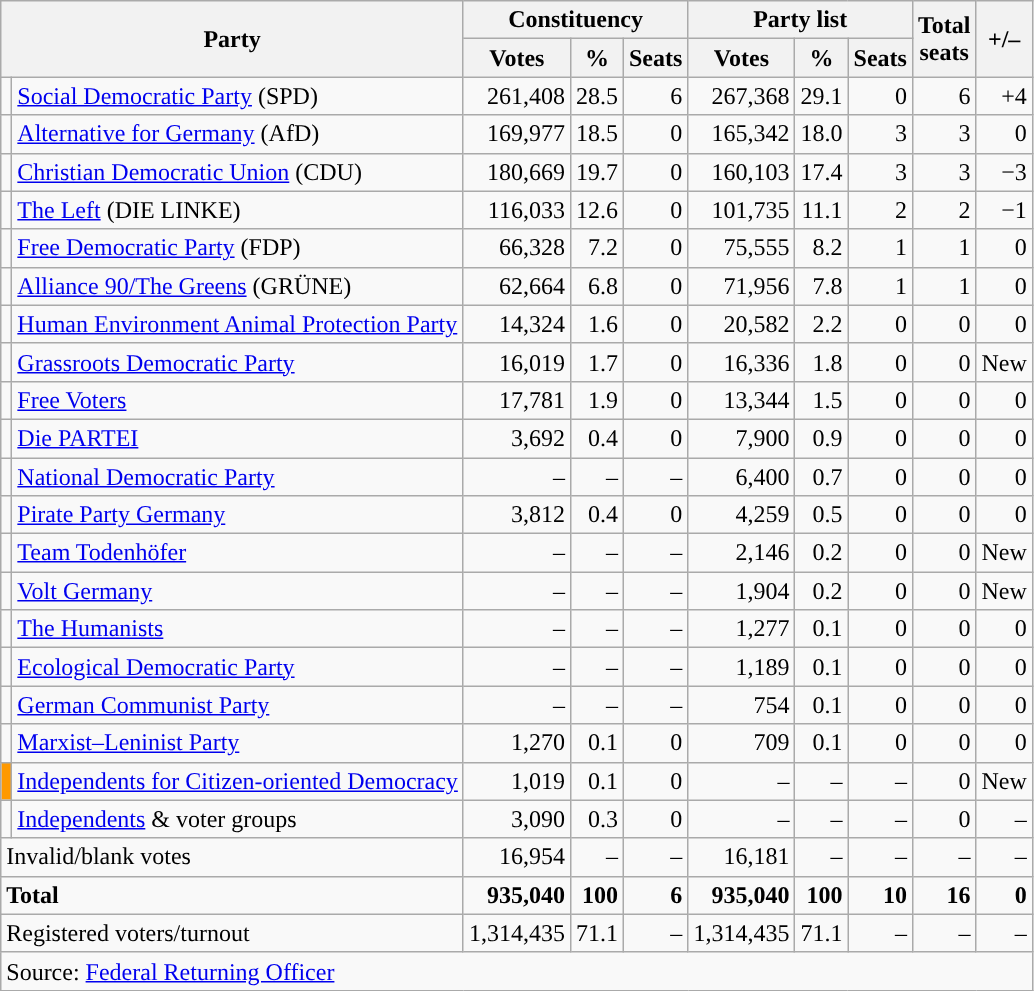<table class="wikitable" style="text-align:right">
<tr>
<th colspan="2" rowspan="2">Party</th>
<th colspan="3">Constituency</th>
<th colspan="3">Party list</th>
<th rowspan="2">Total<br>seats</th>
<th rowspan="2">+/–</th>
</tr>
<tr>
<th>Votes</th>
<th>%</th>
<th>Seats</th>
<th>Votes</th>
<th>%</th>
<th>Seats</th>
</tr>
<tr>
<td></td>
<td align="left"><a href='#'>Social Democratic Party</a> (SPD)</td>
<td>261,408</td>
<td>28.5</td>
<td>6</td>
<td>267,368</td>
<td>29.1</td>
<td>0</td>
<td>6</td>
<td>+4</td>
</tr>
<tr>
<td></td>
<td align="left"><a href='#'>Alternative for Germany</a> (AfD)</td>
<td>169,977</td>
<td>18.5</td>
<td>0</td>
<td>165,342</td>
<td>18.0</td>
<td>3</td>
<td>3</td>
<td>0</td>
</tr>
<tr>
<td></td>
<td align="left"><a href='#'>Christian Democratic Union</a> (CDU)</td>
<td>180,669</td>
<td>19.7</td>
<td>0</td>
<td>160,103</td>
<td>17.4</td>
<td>3</td>
<td>3</td>
<td>−3</td>
</tr>
<tr>
<td></td>
<td align="left"><a href='#'>The Left</a> (DIE LINKE)</td>
<td>116,033</td>
<td>12.6</td>
<td>0</td>
<td>101,735</td>
<td>11.1</td>
<td>2</td>
<td>2</td>
<td>−1</td>
</tr>
<tr>
<td></td>
<td align="left"><a href='#'>Free Democratic Party</a> (FDP)</td>
<td>66,328</td>
<td>7.2</td>
<td>0</td>
<td>75,555</td>
<td>8.2</td>
<td>1</td>
<td>1</td>
<td>0</td>
</tr>
<tr>
<td></td>
<td align="left"><a href='#'>Alliance 90/The Greens</a> (GRÜNE)</td>
<td>62,664</td>
<td>6.8</td>
<td>0</td>
<td>71,956</td>
<td>7.8</td>
<td>1</td>
<td>1</td>
<td>0</td>
</tr>
<tr>
<td style="background-color:"></td>
<td align="left"><a href='#'>Human Environment Animal Protection Party</a></td>
<td>14,324</td>
<td>1.6</td>
<td>0</td>
<td>20,582</td>
<td>2.2</td>
<td>0</td>
<td>0</td>
<td>0</td>
</tr>
<tr>
<td style="background-color:"></td>
<td align="left"><a href='#'>Grassroots Democratic Party</a></td>
<td>16,019</td>
<td>1.7</td>
<td>0</td>
<td>16,336</td>
<td>1.8</td>
<td>0</td>
<td>0</td>
<td>New</td>
</tr>
<tr>
<td style="background-color:"></td>
<td align="left"><a href='#'>Free Voters</a></td>
<td>17,781</td>
<td>1.9</td>
<td>0</td>
<td>13,344</td>
<td>1.5</td>
<td>0</td>
<td>0</td>
<td>0</td>
</tr>
<tr>
<td style="background-color:"></td>
<td align="left"><a href='#'>Die PARTEI</a></td>
<td>3,692</td>
<td>0.4</td>
<td>0</td>
<td>7,900</td>
<td>0.9</td>
<td>0</td>
<td>0</td>
<td>0</td>
</tr>
<tr>
<td style="background-color:"></td>
<td align="left"><a href='#'>National Democratic Party</a></td>
<td>–</td>
<td>–</td>
<td>–</td>
<td>6,400</td>
<td>0.7</td>
<td>0</td>
<td>0</td>
<td>0</td>
</tr>
<tr>
<td style="background-color:"></td>
<td align="left"><a href='#'>Pirate Party Germany</a></td>
<td>3,812</td>
<td>0.4</td>
<td>0</td>
<td>4,259</td>
<td>0.5</td>
<td>0</td>
<td>0</td>
<td>0</td>
</tr>
<tr>
<td style="background-color:"></td>
<td align="left"><a href='#'>Team Todenhöfer</a></td>
<td>–</td>
<td>–</td>
<td>–</td>
<td>2,146</td>
<td>0.2</td>
<td>0</td>
<td>0</td>
<td>New</td>
</tr>
<tr>
<td style="background-color:"></td>
<td align="left"><a href='#'>Volt Germany</a></td>
<td>–</td>
<td>–</td>
<td>–</td>
<td>1,904</td>
<td>0.2</td>
<td>0</td>
<td>0</td>
<td>New</td>
</tr>
<tr>
<td style="background-color:"></td>
<td align="left"><a href='#'>The Humanists</a></td>
<td>–</td>
<td>–</td>
<td>–</td>
<td>1,277</td>
<td>0.1</td>
<td>0</td>
<td>0</td>
<td>0</td>
</tr>
<tr>
<td style="background-color:"></td>
<td align="left"><a href='#'>Ecological Democratic Party</a></td>
<td>–</td>
<td>–</td>
<td>–</td>
<td>1,189</td>
<td>0.1</td>
<td>0</td>
<td>0</td>
<td>0</td>
</tr>
<tr>
<td style="background-color:"></td>
<td align="left"><a href='#'>German Communist Party</a></td>
<td>–</td>
<td>–</td>
<td>–</td>
<td>754</td>
<td>0.1</td>
<td>0</td>
<td>0</td>
<td>0</td>
</tr>
<tr>
<td style="background-color:"></td>
<td align="left"><a href='#'>Marxist–Leninist Party</a></td>
<td>1,270</td>
<td>0.1</td>
<td>0</td>
<td>709</td>
<td>0.1</td>
<td>0</td>
<td>0</td>
<td>0</td>
</tr>
<tr>
<td style="background-color:#FF9900"></td>
<td align="left"><a href='#'>Independents for Citizen-oriented Democracy</a></td>
<td>1,019</td>
<td>0.1</td>
<td>0</td>
<td>–</td>
<td>–</td>
<td>–</td>
<td>0</td>
<td>New</td>
</tr>
<tr>
<td style="background-color:"></td>
<td align="left"><a href='#'>Independents</a> & voter groups</td>
<td>3,090</td>
<td>0.3</td>
<td>0</td>
<td>–</td>
<td>–</td>
<td>–</td>
<td>0</td>
<td>–</td>
</tr>
<tr>
<td colspan="2" align="left">Invalid/blank votes</td>
<td>16,954</td>
<td>–</td>
<td>–</td>
<td>16,181</td>
<td>–</td>
<td>–</td>
<td>–</td>
<td>–</td>
</tr>
<tr>
<td colspan="2" align="left"><strong>Total</strong></td>
<td><strong>935,040</strong></td>
<td><strong>100</strong></td>
<td><strong>6</strong></td>
<td><strong>935,040</strong></td>
<td><strong>100</strong></td>
<td><strong>10</strong></td>
<td><strong>16</strong></td>
<td><strong>0</strong></td>
</tr>
<tr>
<td colspan="2" align="left">Registered voters/turnout</td>
<td>1,314,435</td>
<td>71.1</td>
<td>–</td>
<td>1,314,435</td>
<td>71.1</td>
<td>–</td>
<td>–</td>
<td>–</td>
</tr>
<tr>
<td colspan="10" align="left">Source: <a href='#'>Federal Returning Officer</a></td>
</tr>
</table>
